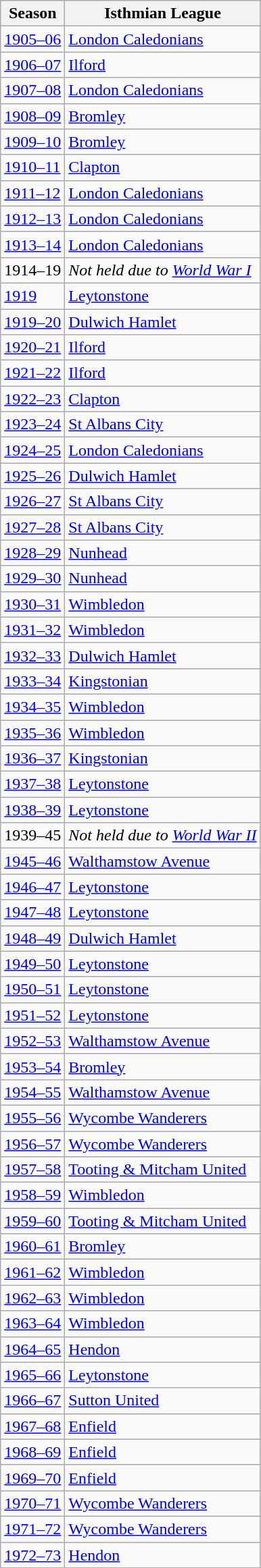<table class="wikitable" style="text-align: left">
<tr>
<th>Season</th>
<th>Isthmian League</th>
</tr>
<tr>
<td><a href='#'>1905–06</a></td>
<td><a href='#'>London Caledonians</a></td>
</tr>
<tr>
<td><a href='#'>1906–07</a></td>
<td><a href='#'>Ilford</a></td>
</tr>
<tr>
<td><a href='#'>1907–08</a></td>
<td><a href='#'>London Caledonians</a></td>
</tr>
<tr>
<td><a href='#'>1908–09</a></td>
<td><a href='#'>Bromley</a></td>
</tr>
<tr>
<td><a href='#'>1909–10</a></td>
<td><a href='#'>Bromley</a></td>
</tr>
<tr>
<td><a href='#'>1910–11</a></td>
<td><a href='#'>Clapton</a></td>
</tr>
<tr>
<td><a href='#'>1911–12</a></td>
<td><a href='#'>London Caledonians</a></td>
</tr>
<tr>
<td><a href='#'>1912–13</a></td>
<td><a href='#'>London Caledonians</a></td>
</tr>
<tr>
<td><a href='#'>1913–14</a></td>
<td><a href='#'>London Caledonians</a></td>
</tr>
<tr>
<td>1914–19</td>
<td><em>Not held due to <a href='#'>World War I</a></em></td>
</tr>
<tr>
<td><a href='#'>1919</a></td>
<td><a href='#'>Leytonstone</a></td>
</tr>
<tr>
<td><a href='#'>1919–20</a></td>
<td><a href='#'>Dulwich Hamlet</a></td>
</tr>
<tr>
<td><a href='#'>1920–21</a></td>
<td><a href='#'>Ilford</a></td>
</tr>
<tr>
<td><a href='#'>1921–22</a></td>
<td><a href='#'>Ilford</a></td>
</tr>
<tr>
<td><a href='#'>1922–23</a></td>
<td><a href='#'>Clapton</a></td>
</tr>
<tr>
<td><a href='#'>1923–24</a></td>
<td><a href='#'>St Albans City</a></td>
</tr>
<tr>
<td><a href='#'>1924–25</a></td>
<td><a href='#'>London Caledonians</a></td>
</tr>
<tr>
<td><a href='#'>1925–26</a></td>
<td><a href='#'>Dulwich Hamlet</a></td>
</tr>
<tr>
<td><a href='#'>1926–27</a></td>
<td><a href='#'>St Albans City</a></td>
</tr>
<tr>
<td><a href='#'>1927–28</a></td>
<td><a href='#'>St Albans City</a></td>
</tr>
<tr>
<td><a href='#'>1928–29</a></td>
<td><a href='#'>Nunhead</a></td>
</tr>
<tr>
<td><a href='#'>1929–30</a></td>
<td><a href='#'>Nunhead</a></td>
</tr>
<tr>
<td><a href='#'>1930–31</a></td>
<td><a href='#'>Wimbledon</a></td>
</tr>
<tr>
<td><a href='#'>1931–32</a></td>
<td><a href='#'>Wimbledon</a></td>
</tr>
<tr>
<td><a href='#'>1932–33</a></td>
<td><a href='#'>Dulwich Hamlet</a></td>
</tr>
<tr>
<td><a href='#'>1933–34</a></td>
<td><a href='#'>Kingstonian</a></td>
</tr>
<tr>
<td><a href='#'>1934–35</a></td>
<td><a href='#'>Wimbledon</a></td>
</tr>
<tr>
<td><a href='#'>1935–36</a></td>
<td><a href='#'>Wimbledon</a></td>
</tr>
<tr>
<td><a href='#'>1936–37</a></td>
<td><a href='#'>Kingstonian</a></td>
</tr>
<tr>
<td><a href='#'>1937–38</a></td>
<td><a href='#'>Leytonstone</a></td>
</tr>
<tr>
<td><a href='#'>1938–39</a></td>
<td><a href='#'>Leytonstone</a></td>
</tr>
<tr>
<td>1939–45</td>
<td><em>Not held due to <a href='#'>World War II</a></em></td>
</tr>
<tr>
<td><a href='#'>1945–46</a></td>
<td><a href='#'>Walthamstow Avenue</a></td>
</tr>
<tr>
<td><a href='#'>1946–47</a></td>
<td><a href='#'>Leytonstone</a></td>
</tr>
<tr>
<td><a href='#'>1947–48</a></td>
<td><a href='#'>Leytonstone</a></td>
</tr>
<tr>
<td><a href='#'>1948–49</a></td>
<td><a href='#'>Dulwich Hamlet</a></td>
</tr>
<tr>
<td><a href='#'>1949–50</a></td>
<td><a href='#'>Leytonstone</a></td>
</tr>
<tr>
<td><a href='#'>1950–51</a></td>
<td><a href='#'>Leytonstone</a></td>
</tr>
<tr>
<td><a href='#'>1951–52</a></td>
<td><a href='#'>Leytonstone</a></td>
</tr>
<tr>
<td><a href='#'>1952–53</a></td>
<td><a href='#'>Walthamstow Avenue</a></td>
</tr>
<tr>
<td><a href='#'>1953–54</a></td>
<td><a href='#'>Bromley</a></td>
</tr>
<tr>
<td><a href='#'>1954–55</a></td>
<td><a href='#'>Walthamstow Avenue</a></td>
</tr>
<tr>
<td><a href='#'>1955–56</a></td>
<td><a href='#'>Wycombe Wanderers</a></td>
</tr>
<tr>
<td><a href='#'>1956–57</a></td>
<td><a href='#'>Wycombe Wanderers</a></td>
</tr>
<tr>
<td><a href='#'>1957–58</a></td>
<td><a href='#'>Tooting & Mitcham United</a></td>
</tr>
<tr>
<td><a href='#'>1958–59</a></td>
<td><a href='#'>Wimbledon</a></td>
</tr>
<tr>
<td><a href='#'>1959–60</a></td>
<td><a href='#'>Tooting & Mitcham United</a></td>
</tr>
<tr>
<td><a href='#'>1960–61</a></td>
<td><a href='#'>Bromley</a></td>
</tr>
<tr>
<td><a href='#'>1961–62</a></td>
<td><a href='#'>Wimbledon</a></td>
</tr>
<tr>
<td><a href='#'>1962–63</a></td>
<td><a href='#'>Wimbledon</a></td>
</tr>
<tr>
<td><a href='#'>1963–64</a></td>
<td><a href='#'>Wimbledon</a></td>
</tr>
<tr>
<td><a href='#'>1964–65</a></td>
<td><a href='#'>Hendon</a></td>
</tr>
<tr>
<td><a href='#'>1965–66</a></td>
<td><a href='#'>Leytonstone</a></td>
</tr>
<tr>
<td><a href='#'>1966–67</a></td>
<td><a href='#'>Sutton United</a></td>
</tr>
<tr>
<td><a href='#'>1967–68</a></td>
<td><a href='#'>Enfield</a></td>
</tr>
<tr>
<td><a href='#'>1968–69</a></td>
<td><a href='#'>Enfield</a></td>
</tr>
<tr>
<td><a href='#'>1969–70</a></td>
<td><a href='#'>Enfield</a></td>
</tr>
<tr>
<td><a href='#'>1970–71</a></td>
<td><a href='#'>Wycombe Wanderers</a></td>
</tr>
<tr>
<td><a href='#'>1971–72</a></td>
<td><a href='#'>Wycombe Wanderers</a></td>
</tr>
<tr>
<td><a href='#'>1972–73</a></td>
<td><a href='#'>Hendon</a></td>
</tr>
</table>
